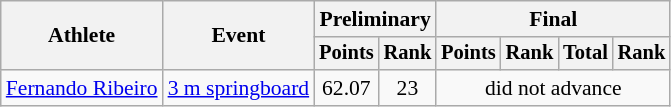<table class="wikitable" style="font-size:90%">
<tr>
<th rowspan="2">Athlete</th>
<th rowspan="2">Event</th>
<th colspan=2>Preliminary</th>
<th colspan=4>Final</th>
</tr>
<tr style="font-size:95%">
<th>Points</th>
<th>Rank</th>
<th>Points</th>
<th>Rank</th>
<th>Total</th>
<th>Rank</th>
</tr>
<tr align=center>
<td rowspan=1><a href='#'>Fernando Ribeiro</a></td>
<td rowspan=1><a href='#'>3 m springboard</a></td>
<td style="text-align:center;">62.07</td>
<td style="text-align:center;">23</td>
<td style="text-align:center;" colspan=6>did not advance</td>
</tr>
</table>
